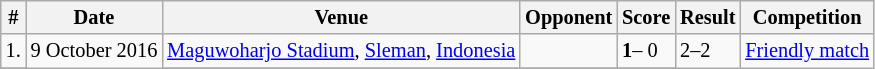<table class="wikitable collapsible collapsed"  style="font-size:85%;">
<tr>
<th>#</th>
<th>Date</th>
<th>Venue</th>
<th>Opponent</th>
<th>Score</th>
<th>Result</th>
<th>Competition</th>
</tr>
<tr>
<td>1.</td>
<td rowspan="2">9 October 2016</td>
<td rowspan="1"><a href='#'>Maguwoharjo Stadium</a>, <a href='#'>Sleman</a>, <a href='#'>Indonesia</a></td>
<td rowspan="1"></td>
<td><strong>1</strong>– 0</td>
<td rowspan="2">2–2</td>
<td rowspan="2"><a href='#'>Friendly match</a></td>
</tr>
<tr>
</tr>
</table>
